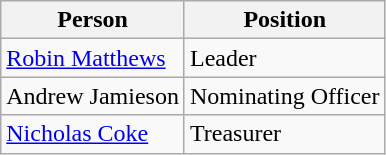<table class="wikitable">
<tr>
<th>Person</th>
<th>Position</th>
</tr>
<tr>
<td><a href='#'>Robin Matthews</a></td>
<td>Leader</td>
</tr>
<tr>
<td>Andrew Jamieson</td>
<td>Nominating Officer</td>
</tr>
<tr>
<td><a href='#'>Nicholas Coke</a></td>
<td>Treasurer</td>
</tr>
</table>
